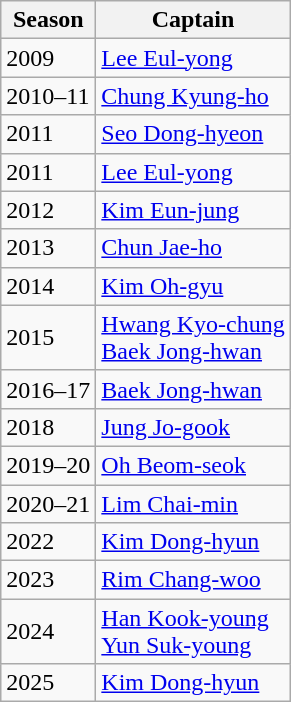<table class="wikitable">
<tr>
<th>Season</th>
<th>Captain</th>
</tr>
<tr>
<td>2009</td>
<td> <a href='#'>Lee Eul-yong</a></td>
</tr>
<tr>
<td>2010–11</td>
<td> <a href='#'>Chung Kyung-ho</a></td>
</tr>
<tr>
<td>2011</td>
<td> <a href='#'>Seo Dong-hyeon</a></td>
</tr>
<tr>
<td>2011</td>
<td> <a href='#'>Lee Eul-yong</a></td>
</tr>
<tr>
<td>2012</td>
<td> <a href='#'>Kim Eun-jung</a></td>
</tr>
<tr>
<td>2013</td>
<td> <a href='#'>Chun Jae-ho</a></td>
</tr>
<tr>
<td>2014</td>
<td> <a href='#'>Kim Oh-gyu</a></td>
</tr>
<tr>
<td>2015</td>
<td> <a href='#'>Hwang Kyo-chung</a><br> <a href='#'>Baek Jong-hwan</a></td>
</tr>
<tr>
<td>2016–17</td>
<td> <a href='#'>Baek Jong-hwan</a></td>
</tr>
<tr>
<td>2018</td>
<td> <a href='#'>Jung Jo-gook</a></td>
</tr>
<tr>
<td>2019–20</td>
<td> <a href='#'>Oh Beom-seok</a></td>
</tr>
<tr>
<td>2020–21</td>
<td> <a href='#'>Lim Chai-min</a></td>
</tr>
<tr>
<td>2022</td>
<td> <a href='#'>Kim Dong-hyun</a></td>
</tr>
<tr>
<td>2023</td>
<td> <a href='#'>Rim Chang-woo</a></td>
</tr>
<tr>
<td>2024</td>
<td> <a href='#'>Han Kook-young</a><br> <a href='#'>Yun Suk-young</a></td>
</tr>
<tr>
<td>2025</td>
<td> <a href='#'>Kim Dong-hyun</a></td>
</tr>
</table>
